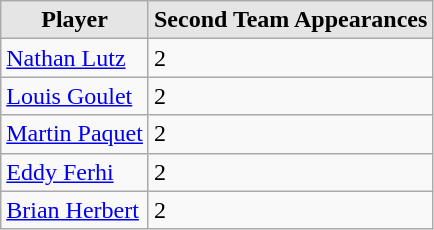<table class="wikitable">
<tr>
<th style="background:#e5e5e5;">Player</th>
<th style="background:#e5e5e5;">Second Team Appearances</th>
</tr>
<tr>
<td><a href='#'>Nathan Lutz</a></td>
<td>2</td>
</tr>
<tr>
<td><a href='#'>Louis Goulet</a></td>
<td>2</td>
</tr>
<tr>
<td><a href='#'>Martin Paquet</a></td>
<td>2</td>
</tr>
<tr>
<td><a href='#'>Eddy Ferhi</a></td>
<td>2</td>
</tr>
<tr>
<td><a href='#'>Brian Herbert</a></td>
<td>2</td>
</tr>
</table>
